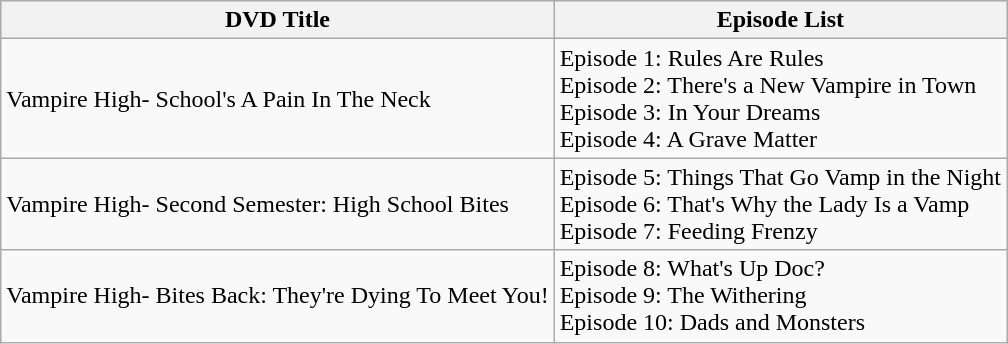<table class="wikitable">
<tr>
<th>DVD Title</th>
<th>Episode List</th>
</tr>
<tr>
<td>Vampire High- School's A Pain In The Neck</td>
<td>Episode 1: Rules Are Rules<br>Episode 2: There's a New Vampire in Town<br>Episode 3: In Your Dreams<br>Episode 4: A Grave Matter</td>
</tr>
<tr>
<td>Vampire High- Second Semester: High School Bites</td>
<td>Episode 5: Things That Go Vamp in the Night<br>Episode 6: That's Why the Lady Is a Vamp<br>Episode 7: Feeding Frenzy</td>
</tr>
<tr>
<td>Vampire High- Bites Back: They're Dying To Meet You!</td>
<td>Episode 8: What's Up Doc?<br>Episode 9: The Withering<br>Episode 10: Dads and Monsters</td>
</tr>
</table>
